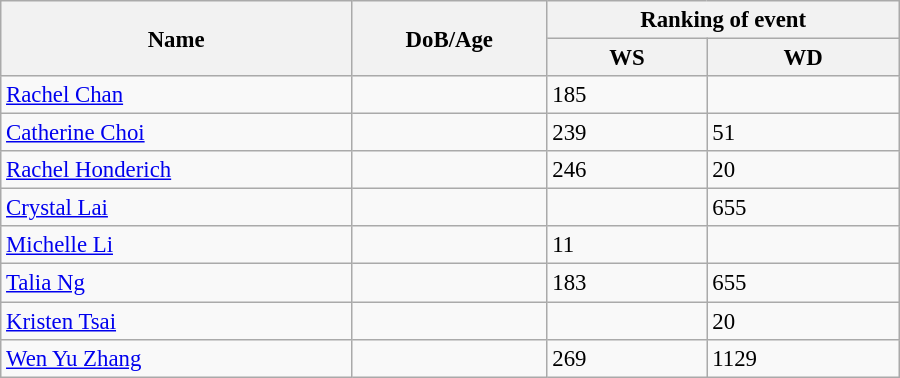<table class="wikitable"  style="width:600px; font-size:95%;">
<tr>
<th align="left" rowspan="2">Name</th>
<th align="left" rowspan="2">DoB/Age</th>
<th align="center" colspan="2">Ranking of event</th>
</tr>
<tr>
<th align="center">WS</th>
<th align="center">WD</th>
</tr>
<tr>
<td align="left"><a href='#'>Rachel Chan</a></td>
<td align="left"></td>
<td>185</td>
<td></td>
</tr>
<tr>
<td align="left"><a href='#'>Catherine Choi</a></td>
<td align="left"></td>
<td>239</td>
<td>51</td>
</tr>
<tr>
<td align="left"><a href='#'>Rachel Honderich</a></td>
<td align="left"></td>
<td>246</td>
<td>20</td>
</tr>
<tr>
<td align="left"><a href='#'>Crystal Lai</a></td>
<td align="left"></td>
<td></td>
<td>655</td>
</tr>
<tr>
<td align="left"><a href='#'>Michelle Li</a></td>
<td align="left"></td>
<td>11</td>
<td></td>
</tr>
<tr>
<td align="left"><a href='#'>Talia Ng</a></td>
<td align="left"></td>
<td>183</td>
<td>655</td>
</tr>
<tr>
<td align="left"><a href='#'>Kristen Tsai</a></td>
<td align="left"></td>
<td></td>
<td>20</td>
</tr>
<tr>
<td align="left"><a href='#'>Wen Yu Zhang</a></td>
<td align="left"></td>
<td>269</td>
<td>1129</td>
</tr>
</table>
